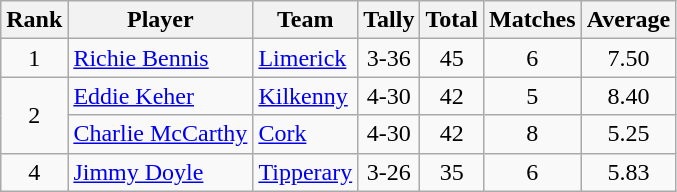<table class="wikitable">
<tr>
<th>Rank</th>
<th>Player</th>
<th>Team</th>
<th>Tally</th>
<th>Total</th>
<th>Matches</th>
<th>Average</th>
</tr>
<tr>
<td rowspan=1 align=center>1</td>
<td><a href='#'>Richie Bennis</a></td>
<td><a href='#'>Limerick</a></td>
<td align=center>3-36</td>
<td align=center>45</td>
<td align=center>6</td>
<td align=center>7.50</td>
</tr>
<tr>
<td rowspan=2 align=center>2</td>
<td><a href='#'>Eddie Keher</a></td>
<td><a href='#'>Kilkenny</a></td>
<td align=center>4-30</td>
<td align=center>42</td>
<td align=center>5</td>
<td align=center>8.40</td>
</tr>
<tr>
<td><a href='#'>Charlie McCarthy</a></td>
<td><a href='#'>Cork</a></td>
<td align=center>4-30</td>
<td align=center>42</td>
<td align=center>8</td>
<td align=center>5.25</td>
</tr>
<tr>
<td rowspan=1 align=center>4</td>
<td><a href='#'>Jimmy Doyle</a></td>
<td><a href='#'>Tipperary</a></td>
<td align=center>3-26</td>
<td align=center>35</td>
<td align=center>6</td>
<td align=center>5.83</td>
</tr>
</table>
